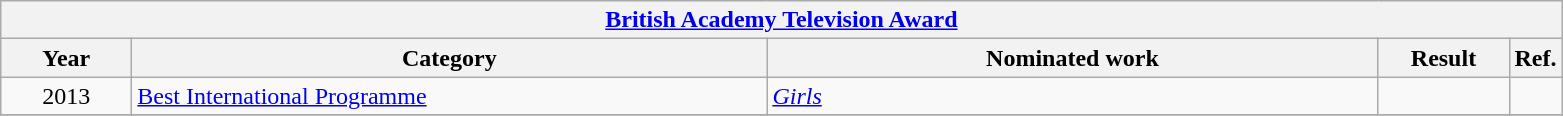<table class=wikitable>
<tr>
<th colspan=5><a href='#'>British Academy Television Award</a></th>
</tr>
<tr>
<th scope="col" style="width:5em;">Year</th>
<th scope="col" style="width:26em;">Category</th>
<th scope="col" style="width:25em;">Nominated work</th>
<th scope="col" style="width:5em;">Result</th>
<th>Ref.</th>
</tr>
<tr>
<td style="text-align:center;">2013</td>
<td><a href='#'>Best International Programme</a></td>
<td><em><a href='#'>Girls</a></em></td>
<td></td>
<td></td>
</tr>
<tr>
</tr>
</table>
